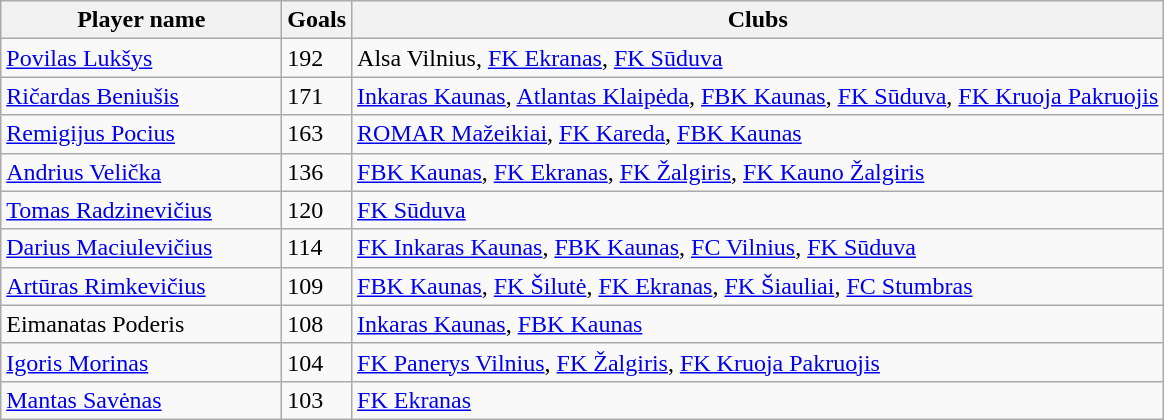<table class="wikitable sortable">
<tr>
<th width="180px">Player name</th>
<th>Goals</th>
<th>Clubs</th>
</tr>
<tr>
<td><a href='#'>Povilas Lukšys</a></td>
<td>192</td>
<td>Alsa Vilnius, <a href='#'>FK Ekranas</a>, <a href='#'>FK Sūduva</a></td>
</tr>
<tr>
<td><a href='#'>Ričardas Beniušis</a></td>
<td>171</td>
<td><a href='#'>Inkaras Kaunas</a>, <a href='#'>Atlantas Klaipėda</a>, <a href='#'>FBK Kaunas</a>, <a href='#'>FK Sūduva</a>, <a href='#'>FK Kruoja Pakruojis</a></td>
</tr>
<tr>
<td><a href='#'>Remigijus Pocius</a></td>
<td>163</td>
<td><a href='#'>ROMAR Mažeikiai</a>, <a href='#'>FK Kareda</a>, <a href='#'>FBK Kaunas</a></td>
</tr>
<tr>
<td><a href='#'>Andrius Velička</a></td>
<td>136</td>
<td><a href='#'>FBK Kaunas</a>, <a href='#'>FK Ekranas</a>, <a href='#'>FK Žalgiris</a>, <a href='#'>FK Kauno Žalgiris</a></td>
</tr>
<tr>
<td><a href='#'>Tomas Radzinevičius</a></td>
<td>120</td>
<td><a href='#'>FK Sūduva</a></td>
</tr>
<tr>
<td><a href='#'>Darius Maciulevičius</a></td>
<td>114</td>
<td><a href='#'>FK Inkaras Kaunas</a>, <a href='#'>FBK Kaunas</a>, <a href='#'>FC Vilnius</a>, <a href='#'>FK Sūduva</a></td>
</tr>
<tr>
<td><a href='#'>Artūras Rimkevičius</a></td>
<td>109</td>
<td><a href='#'>FBK Kaunas</a>, <a href='#'>FK Šilutė</a>, <a href='#'>FK Ekranas</a>, <a href='#'>FK Šiauliai</a>, <a href='#'>FC Stumbras</a></td>
</tr>
<tr>
<td>Eimanatas Poderis</td>
<td>108</td>
<td><a href='#'>Inkaras Kaunas</a>, <a href='#'>FBK Kaunas</a></td>
</tr>
<tr>
<td><a href='#'>Igoris Morinas</a></td>
<td>104</td>
<td><a href='#'>FK Panerys Vilnius</a>, <a href='#'>FK Žalgiris</a>, <a href='#'>FK Kruoja Pakruojis</a></td>
</tr>
<tr>
<td><a href='#'>Mantas Savėnas</a></td>
<td>103</td>
<td><a href='#'>FK Ekranas</a></td>
</tr>
</table>
